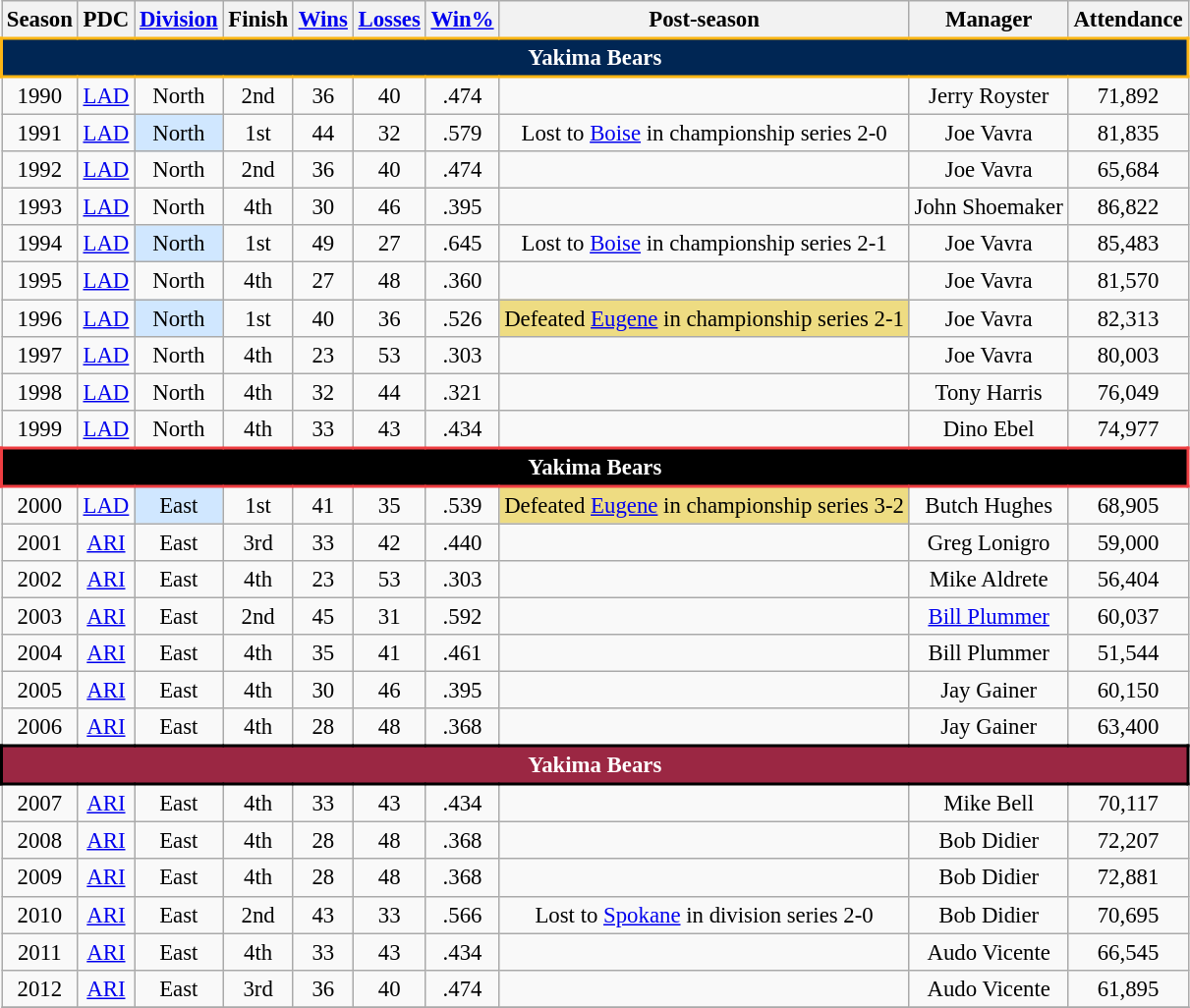<table class="wikitable" style="text-align:center; font-size:95%">
<tr>
<th scope="col">Season</th>
<th scope="col">PDC</th>
<th scope="col"><a href='#'>Division</a></th>
<th scope="col">Finish</th>
<th scope="col"><a href='#'>Wins</a></th>
<th scope="col"><a href='#'>Losses</a></th>
<th scope="col"><a href='#'>Win%</a></th>
<th scope="col">Post-season</th>
<th scope="col">Manager</th>
<th scope="col">Attendance</th>
</tr>
<tr>
<td align="center" colspan="11" style="background:#002654; color: white; border:2px solid#FCB514"><strong>Yakima Bears</strong></td>
</tr>
<tr>
<td>1990</td>
<td><a href='#'>LAD</a></td>
<td>North</td>
<td>2nd</td>
<td>36</td>
<td>40</td>
<td>.474</td>
<td></td>
<td>Jerry Royster</td>
<td>71,892</td>
</tr>
<tr>
<td>1991</td>
<td><a href='#'>LAD</a></td>
<td bgcolor="#D0E7FF">North</td>
<td>1st</td>
<td>44</td>
<td>32</td>
<td>.579</td>
<td>Lost to <a href='#'>Boise</a> in championship series 2-0</td>
<td>Joe Vavra</td>
<td>81,835</td>
</tr>
<tr>
<td>1992</td>
<td><a href='#'>LAD</a></td>
<td>North</td>
<td>2nd</td>
<td>36</td>
<td>40</td>
<td>.474</td>
<td></td>
<td>Joe Vavra</td>
<td>65,684</td>
</tr>
<tr>
<td>1993</td>
<td><a href='#'>LAD</a></td>
<td>North</td>
<td>4th</td>
<td>30</td>
<td>46</td>
<td>.395</td>
<td></td>
<td>John Shoemaker</td>
<td>86,822</td>
</tr>
<tr>
<td>1994</td>
<td><a href='#'>LAD</a></td>
<td bgcolor="#D0E7FF">North</td>
<td>1st</td>
<td>49</td>
<td>27</td>
<td>.645</td>
<td>Lost to <a href='#'>Boise</a> in championship series 2-1</td>
<td>Joe Vavra</td>
<td>85,483</td>
</tr>
<tr>
<td>1995</td>
<td><a href='#'>LAD</a></td>
<td>North</td>
<td>4th</td>
<td>27</td>
<td>48</td>
<td>.360</td>
<td></td>
<td>Joe Vavra</td>
<td>81,570</td>
</tr>
<tr>
<td>1996</td>
<td><a href='#'>LAD</a></td>
<td bgcolor="#D0E7FF">North</td>
<td>1st</td>
<td>40</td>
<td>36</td>
<td>.526</td>
<td bgcolor="#EEDC82">Defeated <a href='#'>Eugene</a> in championship series 2-1</td>
<td>Joe Vavra</td>
<td>82,313</td>
</tr>
<tr>
<td>1997</td>
<td><a href='#'>LAD</a></td>
<td>North</td>
<td>4th</td>
<td>23</td>
<td>53</td>
<td>.303</td>
<td></td>
<td>Joe Vavra</td>
<td>80,003</td>
</tr>
<tr>
<td>1998</td>
<td><a href='#'>LAD</a></td>
<td>North</td>
<td>4th</td>
<td>32</td>
<td>44</td>
<td>.321</td>
<td></td>
<td>Tony Harris</td>
<td>76,049</td>
</tr>
<tr>
<td>1999</td>
<td><a href='#'>LAD</a></td>
<td>North</td>
<td>4th</td>
<td>33</td>
<td>43</td>
<td>.434</td>
<td></td>
<td>Dino Ebel</td>
<td>74,977</td>
</tr>
<tr>
<td align="center" colspan="11" style="background:#000000; color: white; border:2px solid#EF3E42"><strong>Yakima Bears</strong></td>
</tr>
<tr>
<td>2000</td>
<td><a href='#'>LAD</a></td>
<td bgcolor="#D0E7FF">East</td>
<td>1st</td>
<td>41</td>
<td>35</td>
<td>.539</td>
<td bgcolor="#EEDC82">Defeated <a href='#'>Eugene</a> in championship series 3-2</td>
<td>Butch Hughes</td>
<td>68,905</td>
</tr>
<tr>
<td>2001</td>
<td><a href='#'>ARI</a></td>
<td>East</td>
<td>3rd</td>
<td>33</td>
<td>42</td>
<td>.440</td>
<td></td>
<td>Greg Lonigro</td>
<td>59,000</td>
</tr>
<tr>
<td>2002</td>
<td><a href='#'>ARI</a></td>
<td>East</td>
<td>4th</td>
<td>23</td>
<td>53</td>
<td>.303</td>
<td></td>
<td>Mike Aldrete</td>
<td>56,404</td>
</tr>
<tr>
<td>2003</td>
<td><a href='#'>ARI</a></td>
<td>East</td>
<td>2nd</td>
<td>45</td>
<td>31</td>
<td>.592</td>
<td></td>
<td><a href='#'>Bill Plummer</a></td>
<td>60,037</td>
</tr>
<tr>
<td>2004</td>
<td><a href='#'>ARI</a></td>
<td>East</td>
<td>4th</td>
<td>35</td>
<td>41</td>
<td>.461</td>
<td></td>
<td>Bill Plummer</td>
<td>51,544</td>
</tr>
<tr>
<td>2005</td>
<td><a href='#'>ARI</a></td>
<td>East</td>
<td>4th</td>
<td>30</td>
<td>46</td>
<td>.395</td>
<td></td>
<td>Jay Gainer</td>
<td>60,150</td>
</tr>
<tr>
<td>2006</td>
<td><a href='#'>ARI</a></td>
<td>East</td>
<td>4th</td>
<td>28</td>
<td>48</td>
<td>.368</td>
<td></td>
<td>Jay Gainer</td>
<td>63,400</td>
</tr>
<tr>
<td align="center" colspan="11" style="background:#9B2743; color: white; border:2px solid#000000"><strong>Yakima Bears</strong></td>
</tr>
<tr>
<td>2007</td>
<td><a href='#'>ARI</a></td>
<td>East</td>
<td>4th</td>
<td>33</td>
<td>43</td>
<td>.434</td>
<td></td>
<td>Mike Bell</td>
<td>70,117</td>
</tr>
<tr>
<td>2008</td>
<td><a href='#'>ARI</a></td>
<td>East</td>
<td>4th</td>
<td>28</td>
<td>48</td>
<td>.368</td>
<td></td>
<td>Bob Didier</td>
<td>72,207</td>
</tr>
<tr>
<td>2009</td>
<td><a href='#'>ARI</a></td>
<td>East</td>
<td>4th</td>
<td>28</td>
<td>48</td>
<td>.368</td>
<td></td>
<td>Bob Didier</td>
<td>72,881</td>
</tr>
<tr>
<td>2010</td>
<td><a href='#'>ARI</a></td>
<td>East</td>
<td>2nd</td>
<td>43</td>
<td>33</td>
<td>.566</td>
<td>Lost to <a href='#'>Spokane</a> in division series 2-0</td>
<td>Bob Didier</td>
<td>70,695</td>
</tr>
<tr>
<td>2011</td>
<td><a href='#'>ARI</a></td>
<td>East</td>
<td>4th</td>
<td>33</td>
<td>43</td>
<td>.434</td>
<td></td>
<td>Audo Vicente</td>
<td>66,545</td>
</tr>
<tr>
<td>2012</td>
<td><a href='#'>ARI</a></td>
<td>East</td>
<td>3rd</td>
<td>36</td>
<td>40</td>
<td>.474</td>
<td></td>
<td>Audo Vicente</td>
<td>61,895</td>
</tr>
<tr>
</tr>
</table>
